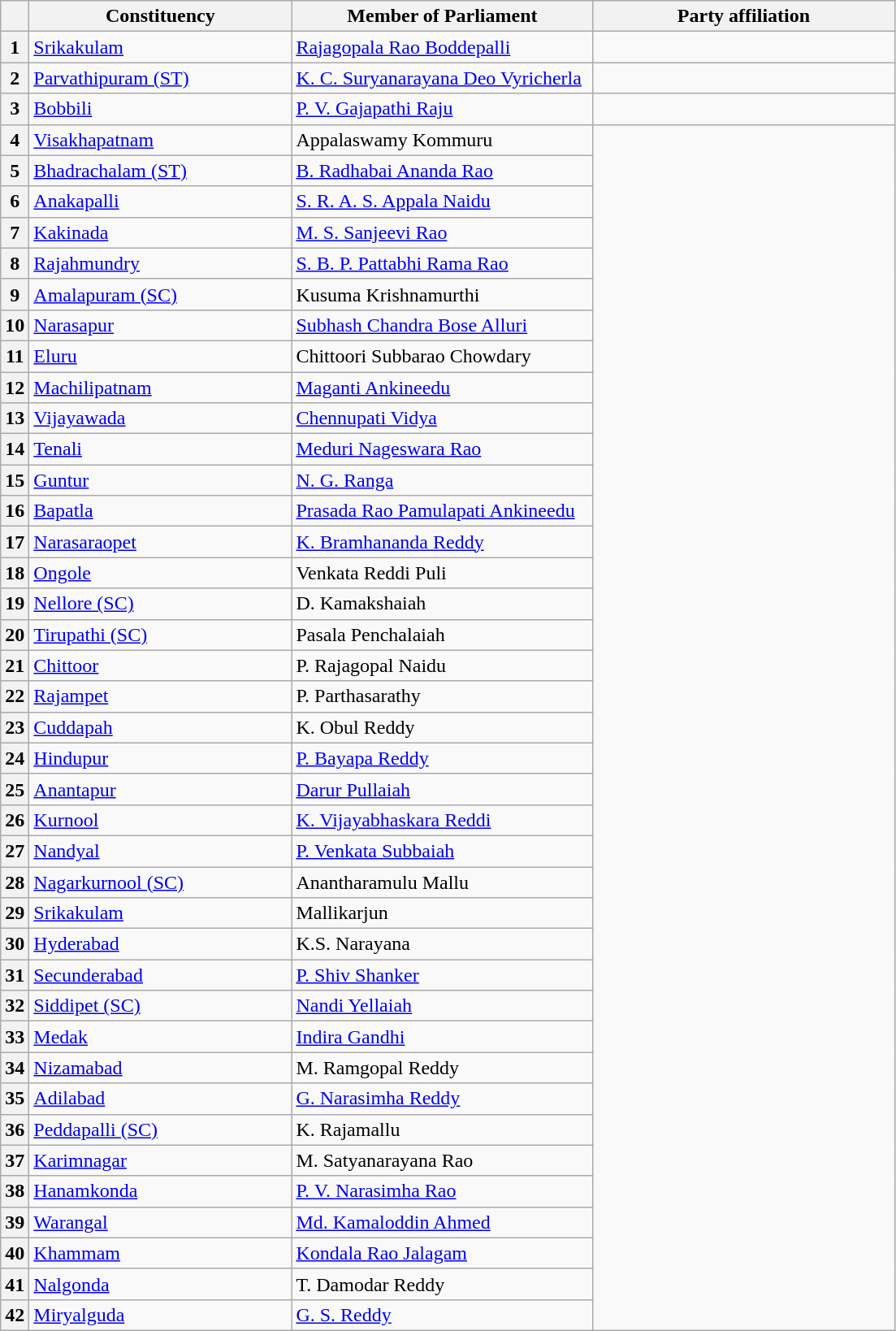<table class="wikitable sortable">
<tr style="text-align:center;">
<th></th>
<th style="width:13em">Constituency</th>
<th style="width:15em">Member of Parliament</th>
<th colspan="2" style="width:15em">Party affiliation</th>
</tr>
<tr>
<th>1</th>
<td><a href='#'>Srikakulam</a></td>
<td><a href='#'>Rajagopala Rao Boddepalli</a></td>
<td></td>
</tr>
<tr>
<th>2</th>
<td><a href='#'>Parvathipuram (ST)</a></td>
<td><a href='#'>K. C. Suryanarayana Deo Vyricherla</a></td>
<td></td>
</tr>
<tr>
<th>3</th>
<td><a href='#'>Bobbili</a></td>
<td><a href='#'>P. V. Gajapathi Raju</a></td>
<td></td>
</tr>
<tr>
<th>4</th>
<td><a href='#'>Visakhapatnam</a></td>
<td>Appalaswamy Kommuru</td>
</tr>
<tr>
<th>5</th>
<td><a href='#'>Bhadrachalam (ST)</a></td>
<td><a href='#'>B. Radhabai Ananda Rao</a></td>
</tr>
<tr>
<th>6</th>
<td><a href='#'>Anakapalli</a></td>
<td><a href='#'>S. R. A. S. Appala Naidu</a></td>
</tr>
<tr>
<th>7</th>
<td><a href='#'>Kakinada</a></td>
<td><a href='#'>M. S. Sanjeevi Rao</a></td>
</tr>
<tr>
<th>8</th>
<td><a href='#'>Rajahmundry</a></td>
<td><a href='#'>S. B. P. Pattabhi Rama Rao</a></td>
</tr>
<tr>
<th>9</th>
<td><a href='#'>Amalapuram (SC)</a></td>
<td>Kusuma Krishnamurthi</td>
</tr>
<tr>
<th>10</th>
<td><a href='#'>Narasapur</a></td>
<td><a href='#'>Subhash Chandra Bose Alluri</a></td>
</tr>
<tr>
<th>11</th>
<td><a href='#'>Eluru</a></td>
<td>Chittoori Subbarao Chowdary</td>
</tr>
<tr>
<th>12</th>
<td><a href='#'>Machilipatnam</a></td>
<td><a href='#'>Maganti Ankineedu</a></td>
</tr>
<tr>
<th>13</th>
<td><a href='#'>Vijayawada</a></td>
<td><a href='#'>Chennupati Vidya</a></td>
</tr>
<tr>
<th>14</th>
<td><a href='#'>Tenali</a></td>
<td><a href='#'>Meduri Nageswara Rao</a></td>
</tr>
<tr>
<th>15</th>
<td><a href='#'>Guntur</a></td>
<td><a href='#'>N. G. Ranga</a></td>
</tr>
<tr>
<th>16</th>
<td><a href='#'>Bapatla</a></td>
<td><a href='#'>Prasada Rao Pamulapati Ankineedu</a></td>
</tr>
<tr>
<th>17</th>
<td><a href='#'>Narasaraopet</a></td>
<td><a href='#'>K. Bramhananda Reddy</a></td>
</tr>
<tr>
<th>18</th>
<td><a href='#'>Ongole</a></td>
<td>Venkata Reddi Puli</td>
</tr>
<tr>
<th>19</th>
<td><a href='#'>Nellore (SC)</a></td>
<td>D. Kamakshaiah</td>
</tr>
<tr>
<th>20</th>
<td><a href='#'>Tirupathi (SC)</a></td>
<td>Pasala Penchalaiah</td>
</tr>
<tr>
<th>21</th>
<td><a href='#'>Chittoor</a></td>
<td>P. Rajagopal Naidu</td>
</tr>
<tr>
<th>22</th>
<td><a href='#'>Rajampet</a></td>
<td>P. Parthasarathy</td>
</tr>
<tr>
<th>23</th>
<td><a href='#'>Cuddapah</a></td>
<td>K. Obul Reddy</td>
</tr>
<tr>
<th>24</th>
<td><a href='#'>Hindupur</a></td>
<td><a href='#'>P. Bayapa Reddy</a></td>
</tr>
<tr>
<th>25</th>
<td><a href='#'>Anantapur</a></td>
<td><a href='#'>Darur Pullaiah</a></td>
</tr>
<tr>
<th>26</th>
<td><a href='#'>Kurnool</a></td>
<td><a href='#'>K. Vijayabhaskara Reddi</a></td>
</tr>
<tr>
<th>27</th>
<td><a href='#'>Nandyal</a></td>
<td><a href='#'>P. Venkata Subbaiah</a></td>
</tr>
<tr>
<th>28</th>
<td><a href='#'>Nagarkurnool (SC)</a></td>
<td>Anantharamulu Mallu</td>
</tr>
<tr>
<th>29</th>
<td><a href='#'>Srikakulam</a></td>
<td>Mallikarjun</td>
</tr>
<tr>
<th>30</th>
<td><a href='#'>Hyderabad</a></td>
<td>K.S. Narayana</td>
</tr>
<tr>
<th>31</th>
<td><a href='#'>Secunderabad</a></td>
<td><a href='#'>P. Shiv Shanker</a></td>
</tr>
<tr>
<th>32</th>
<td><a href='#'>Siddipet (SC)</a></td>
<td><a href='#'>Nandi Yellaiah</a></td>
</tr>
<tr>
<th>33</th>
<td><a href='#'>Medak</a></td>
<td><a href='#'>Indira Gandhi</a></td>
</tr>
<tr>
<th>34</th>
<td><a href='#'>Nizamabad</a></td>
<td>M. Ramgopal Reddy</td>
</tr>
<tr>
<th>35</th>
<td><a href='#'>Adilabad</a></td>
<td><a href='#'>G. Narasimha Reddy</a></td>
</tr>
<tr>
<th>36</th>
<td><a href='#'>Peddapalli (SC)</a></td>
<td>K. Rajamallu</td>
</tr>
<tr>
<th>37</th>
<td><a href='#'>Karimnagar</a></td>
<td>M. Satyanarayana Rao</td>
</tr>
<tr>
<th>38</th>
<td><a href='#'>Hanamkonda</a></td>
<td><a href='#'>P. V. Narasimha Rao</a></td>
</tr>
<tr>
<th>39</th>
<td><a href='#'>Warangal</a></td>
<td><a href='#'>Md. Kamaloddin Ahmed</a></td>
</tr>
<tr>
<th>40</th>
<td><a href='#'>Khammam</a></td>
<td><a href='#'>Kondala Rao Jalagam</a></td>
</tr>
<tr>
<th>41</th>
<td><a href='#'>Nalgonda</a></td>
<td>T. Damodar Reddy</td>
</tr>
<tr>
<th>42</th>
<td><a href='#'>Miryalguda</a></td>
<td><a href='#'>G. S. Reddy</a></td>
</tr>
</table>
